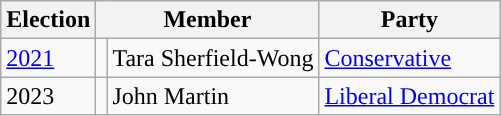<table class="wikitable">
<tr>
<th>Election</th>
<th colspan="2">Member</th>
<th>Party</th>
</tr>
<tr>
<td><a href='#'>2021</a></td>
<td rowspan="1" style="background-color: "></td>
<td rowspan="1">Tara Sherfield-Wong</td>
<td rowspan="1"><a href='#'>Conservative</a></td>
</tr>
<tr>
<td>2023</td>
<td rowspan="1" style="background-color: "></td>
<td rowspan="1">John Martin</td>
<td rowspan="1"><a href='#'>Liberal Democrat</a></td>
</tr>
</table>
